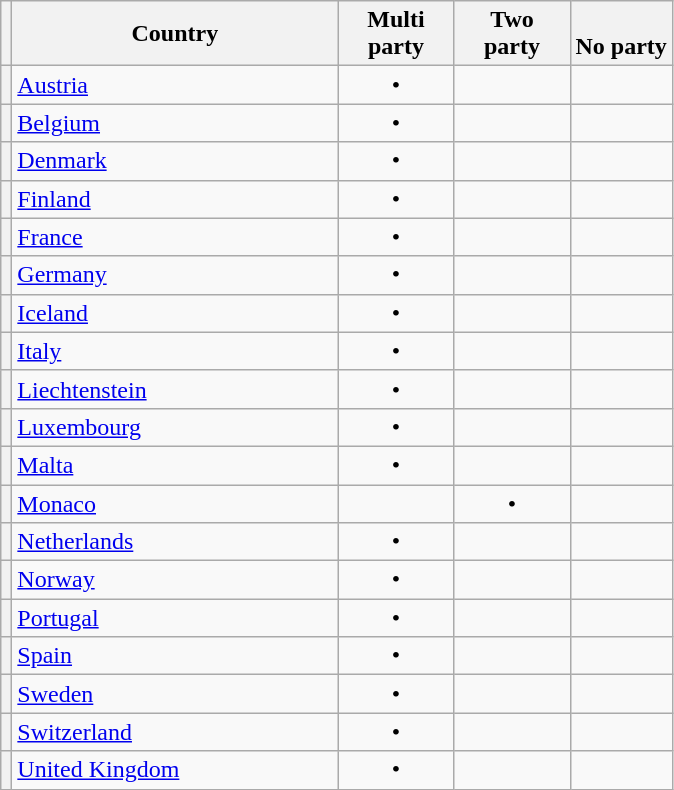<table class="wikitable" style="text-align:center">
<tr>
<th></th>
<th width="210">Country</th>
<th width="70">Multi party</th>
<th width="70">Two party</th>
<th><br>No party</th>
</tr>
<tr>
<th></th>
<td style="text-align:left"><a href='#'>Austria</a></td>
<td>•</td>
<td></td>
<td></td>
</tr>
<tr>
<th></th>
<td style="text-align:left"><a href='#'>Belgium</a></td>
<td>•</td>
<td></td>
<td></td>
</tr>
<tr>
<th></th>
<td style="text-align:left"><a href='#'>Denmark</a></td>
<td>•</td>
<td></td>
<td></td>
</tr>
<tr>
<th></th>
<td style="text-align:left"><a href='#'>Finland</a></td>
<td>•</td>
<td></td>
<td></td>
</tr>
<tr>
<th></th>
<td style="text-align:left"><a href='#'>France</a></td>
<td>•</td>
<td></td>
<td></td>
</tr>
<tr>
<th></th>
<td style="text-align:left"><a href='#'>Germany</a></td>
<td>•</td>
<td></td>
<td></td>
</tr>
<tr>
<th></th>
<td style="text-align:left"><a href='#'>Iceland</a></td>
<td>•</td>
<td></td>
<td></td>
</tr>
<tr>
<th></th>
<td style="text-align:left"><a href='#'>Italy</a></td>
<td>•</td>
<td></td>
<td></td>
</tr>
<tr>
<th></th>
<td style="text-align:left"><a href='#'>Liechtenstein</a></td>
<td>•</td>
<td></td>
<td></td>
</tr>
<tr>
<th></th>
<td style="text-align:left"><a href='#'>Luxembourg</a></td>
<td>•</td>
<td></td>
<td></td>
</tr>
<tr>
<th></th>
<td style="text-align:left"><a href='#'>Malta</a></td>
<td>•</td>
<td></td>
<td></td>
</tr>
<tr>
<th></th>
<td style="text-align:left"><a href='#'>Monaco</a></td>
<td></td>
<td>•</td>
<td></td>
</tr>
<tr>
<th></th>
<td style="text-align:left"><a href='#'>Netherlands</a></td>
<td>•</td>
<td></td>
<td></td>
</tr>
<tr>
<th></th>
<td style="text-align:left"><a href='#'>Norway</a></td>
<td>•</td>
<td></td>
<td></td>
</tr>
<tr>
<th></th>
<td style="text-align:left"><a href='#'>Portugal</a></td>
<td>•</td>
<td></td>
<td></td>
</tr>
<tr>
<th></th>
<td style="text-align:left"><a href='#'>Spain</a></td>
<td>•</td>
<td></td>
<td></td>
</tr>
<tr>
<th></th>
<td style="text-align:left"><a href='#'>Sweden</a></td>
<td>•</td>
<td></td>
<td></td>
</tr>
<tr>
<th></th>
<td style="text-align:left"><a href='#'>Switzerland</a></td>
<td>•</td>
<td></td>
<td></td>
</tr>
<tr>
<th></th>
<td style="text-align:left"><a href='#'>United Kingdom</a></td>
<td>•</td>
<td></td>
<td></td>
</tr>
</table>
